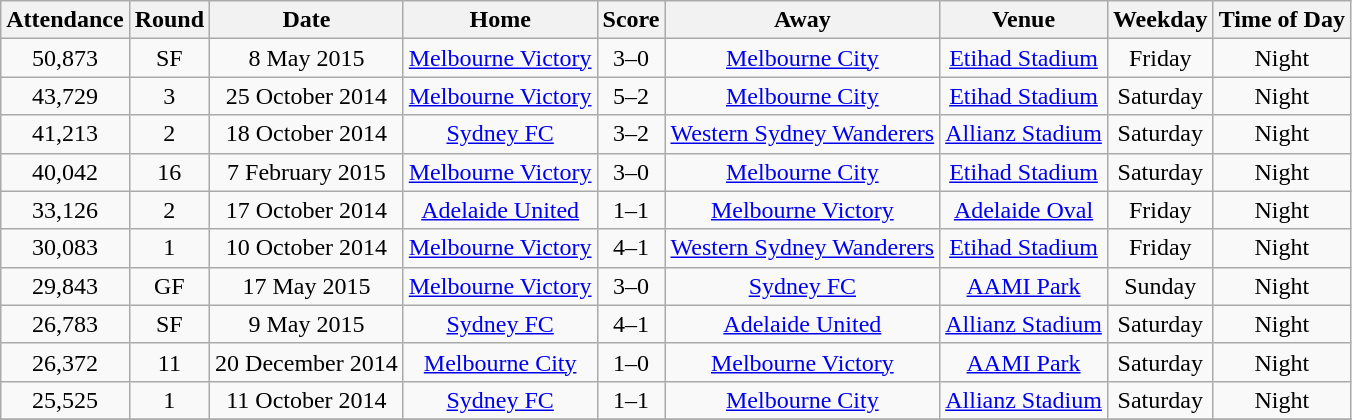<table class="wikitable sortable" style="text-align:center;">
<tr>
<th>Attendance</th>
<th>Round</th>
<th>Date</th>
<th>Home</th>
<th>Score</th>
<th>Away</th>
<th>Venue</th>
<th>Weekday</th>
<th>Time of Day</th>
</tr>
<tr>
<td>50,873</td>
<td>SF</td>
<td>8 May 2015</td>
<td><a href='#'>Melbourne Victory</a></td>
<td>3–0</td>
<td><a href='#'>Melbourne City</a></td>
<td><a href='#'>Etihad Stadium</a></td>
<td>Friday</td>
<td>Night</td>
</tr>
<tr>
<td>43,729</td>
<td>3</td>
<td>25 October 2014</td>
<td><a href='#'>Melbourne Victory</a></td>
<td>5–2</td>
<td><a href='#'>Melbourne City</a></td>
<td><a href='#'>Etihad Stadium</a></td>
<td>Saturday</td>
<td>Night</td>
</tr>
<tr>
<td>41,213</td>
<td>2</td>
<td>18 October 2014</td>
<td><a href='#'>Sydney FC</a></td>
<td>3–2</td>
<td><a href='#'>Western Sydney Wanderers</a></td>
<td><a href='#'>Allianz Stadium</a></td>
<td>Saturday</td>
<td>Night</td>
</tr>
<tr>
<td>40,042</td>
<td>16</td>
<td>7 February 2015</td>
<td><a href='#'>Melbourne Victory</a></td>
<td>3–0</td>
<td><a href='#'>Melbourne City</a></td>
<td><a href='#'>Etihad Stadium</a></td>
<td>Saturday</td>
<td>Night</td>
</tr>
<tr>
<td>33,126</td>
<td>2</td>
<td>17 October 2014</td>
<td><a href='#'>Adelaide United</a></td>
<td>1–1</td>
<td><a href='#'>Melbourne Victory</a></td>
<td><a href='#'>Adelaide Oval</a></td>
<td>Friday</td>
<td>Night</td>
</tr>
<tr>
<td>30,083</td>
<td>1</td>
<td>10 October 2014</td>
<td><a href='#'>Melbourne Victory</a></td>
<td>4–1</td>
<td><a href='#'>Western Sydney Wanderers</a></td>
<td><a href='#'>Etihad Stadium</a></td>
<td>Friday</td>
<td>Night</td>
</tr>
<tr>
<td>29,843</td>
<td>GF</td>
<td>17 May 2015</td>
<td><a href='#'>Melbourne Victory</a></td>
<td>3–0</td>
<td><a href='#'>Sydney FC</a></td>
<td><a href='#'>AAMI Park</a></td>
<td>Sunday</td>
<td>Night</td>
</tr>
<tr>
<td>26,783</td>
<td>SF</td>
<td>9 May 2015</td>
<td><a href='#'>Sydney FC</a></td>
<td>4–1</td>
<td><a href='#'>Adelaide United</a></td>
<td><a href='#'>Allianz Stadium</a></td>
<td>Saturday</td>
<td>Night</td>
</tr>
<tr>
<td>26,372</td>
<td>11</td>
<td>20 December 2014</td>
<td><a href='#'>Melbourne City</a></td>
<td>1–0</td>
<td><a href='#'>Melbourne Victory</a></td>
<td><a href='#'>AAMI Park</a></td>
<td>Saturday</td>
<td>Night</td>
</tr>
<tr>
<td>25,525</td>
<td>1</td>
<td>11 October 2014</td>
<td><a href='#'>Sydney FC</a></td>
<td>1–1</td>
<td><a href='#'>Melbourne City</a></td>
<td><a href='#'>Allianz Stadium</a></td>
<td>Saturday</td>
<td>Night</td>
</tr>
<tr>
</tr>
</table>
